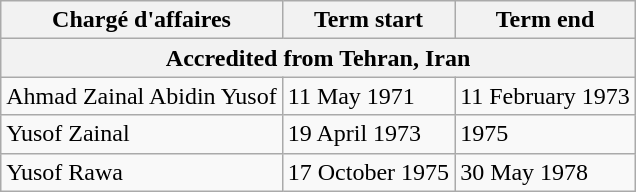<table class=wikitable>
<tr>
<th>Chargé d'affaires</th>
<th>Term start</th>
<th>Term end</th>
</tr>
<tr>
<th colspan=3>Accredited from Tehran, Iran</th>
</tr>
<tr>
<td>Ahmad Zainal Abidin Yusof</td>
<td>11 May 1971</td>
<td>11 February 1973</td>
</tr>
<tr>
<td>Yusof Zainal</td>
<td>19 April 1973</td>
<td>1975</td>
</tr>
<tr>
<td>Yusof Rawa</td>
<td>17 October 1975</td>
<td>30 May 1978</td>
</tr>
</table>
